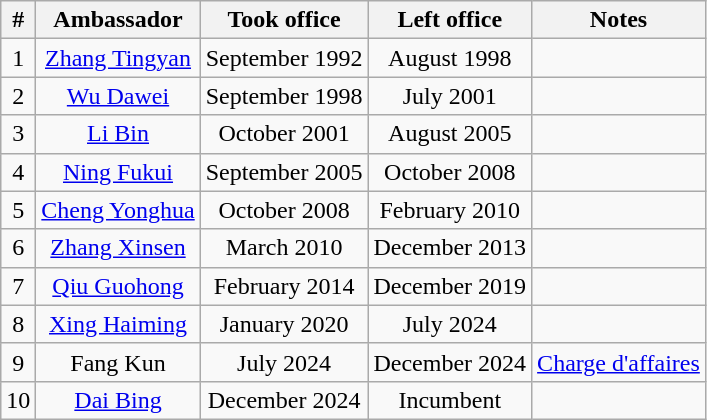<table class=wikitable style="text-align:center">
<tr>
<th>#</th>
<th>Ambassador</th>
<th>Took office</th>
<th>Left office</th>
<th>Notes</th>
</tr>
<tr>
<td>1</td>
<td><a href='#'>Zhang Tingyan</a></td>
<td>September 1992</td>
<td>August 1998</td>
<td></td>
</tr>
<tr>
<td>2</td>
<td><a href='#'>Wu Dawei</a></td>
<td>September 1998</td>
<td>July 2001</td>
<td></td>
</tr>
<tr>
<td>3</td>
<td><a href='#'>Li Bin</a></td>
<td>October 2001</td>
<td>August 2005</td>
<td></td>
</tr>
<tr>
<td>4</td>
<td><a href='#'>Ning Fukui</a></td>
<td>September 2005</td>
<td>October 2008</td>
<td></td>
</tr>
<tr>
<td>5</td>
<td><a href='#'>Cheng Yonghua</a></td>
<td>October 2008</td>
<td>February 2010</td>
<td></td>
</tr>
<tr>
<td>6</td>
<td><a href='#'>Zhang Xinsen</a></td>
<td>March 2010</td>
<td>December 2013</td>
<td></td>
</tr>
<tr>
<td>7</td>
<td><a href='#'>Qiu Guohong</a></td>
<td>February 2014</td>
<td>December 2019</td>
<td></td>
</tr>
<tr>
<td>8</td>
<td><a href='#'>Xing Haiming</a></td>
<td>January 2020</td>
<td>July 2024</td>
<td></td>
</tr>
<tr>
<td>9</td>
<td>Fang Kun</td>
<td>July 2024</td>
<td>December 2024</td>
<td><a href='#'>Charge d'affaires</a></td>
</tr>
<tr>
<td>10</td>
<td><a href='#'>Dai Bing</a></td>
<td>December 2024</td>
<td>Incumbent</td>
<td></td>
</tr>
</table>
